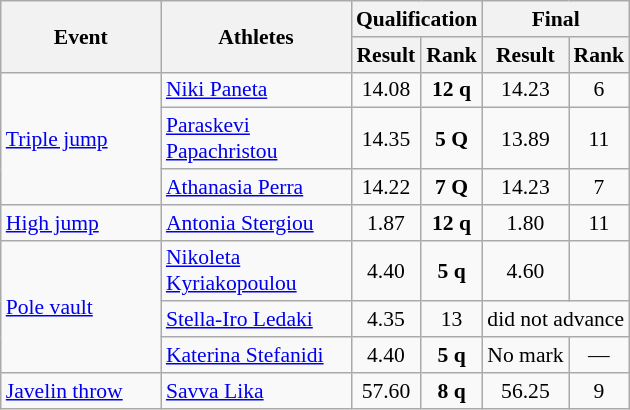<table class="wikitable" border="1" style="font-size:90%">
<tr>
<th rowspan="2" width=100>Event</th>
<th rowspan="2" width=120>Athletes</th>
<th colspan="2">Qualification</th>
<th colspan="2">Final</th>
</tr>
<tr>
<th>Result</th>
<th>Rank</th>
<th>Result</th>
<th>Rank</th>
</tr>
<tr>
<td rowspan=3><a href='#'>Triple jump</a></td>
<td><a href='#'>Niki Paneta</a></td>
<td align=center>14.08</td>
<td align=center><strong>12 q</strong></td>
<td align=center>14.23</td>
<td align=center>6</td>
</tr>
<tr>
<td><a href='#'>Paraskevi Papachristou</a></td>
<td align=center>14.35</td>
<td align=center><strong>5 Q</strong></td>
<td align=center>13.89</td>
<td align=center>11</td>
</tr>
<tr>
<td><a href='#'>Athanasia Perra</a></td>
<td align=center>14.22</td>
<td align=center><strong>7 Q</strong></td>
<td align=center>14.23</td>
<td align=center>7</td>
</tr>
<tr>
<td><a href='#'>High jump</a></td>
<td><a href='#'>Antonia Stergiou</a></td>
<td align=center>1.87</td>
<td align=center><strong>12 q</strong></td>
<td align=center>1.80</td>
<td align=center>11</td>
</tr>
<tr>
<td rowspan=3><a href='#'>Pole vault</a></td>
<td><a href='#'>Nikoleta Kyriakopoulou</a></td>
<td align=center>4.40</td>
<td align=center><strong>5 q</strong></td>
<td align=center>4.60</td>
<td align=center></td>
</tr>
<tr>
<td><a href='#'>Stella-Iro Ledaki</a></td>
<td align=center>4.35</td>
<td align=center>13</td>
<td align=center colspan="2">did not advance</td>
</tr>
<tr>
<td><a href='#'>Katerina Stefanidi</a></td>
<td align=center>4.40</td>
<td align=center><strong>5 q</strong></td>
<td align=center>No mark</td>
<td align=center>—</td>
</tr>
<tr>
<td><a href='#'>Javelin throw</a></td>
<td><a href='#'>Savva Lika</a></td>
<td align=center>57.60</td>
<td align=center><strong>8 q</strong></td>
<td align=center>56.25</td>
<td align=center>9</td>
</tr>
</table>
